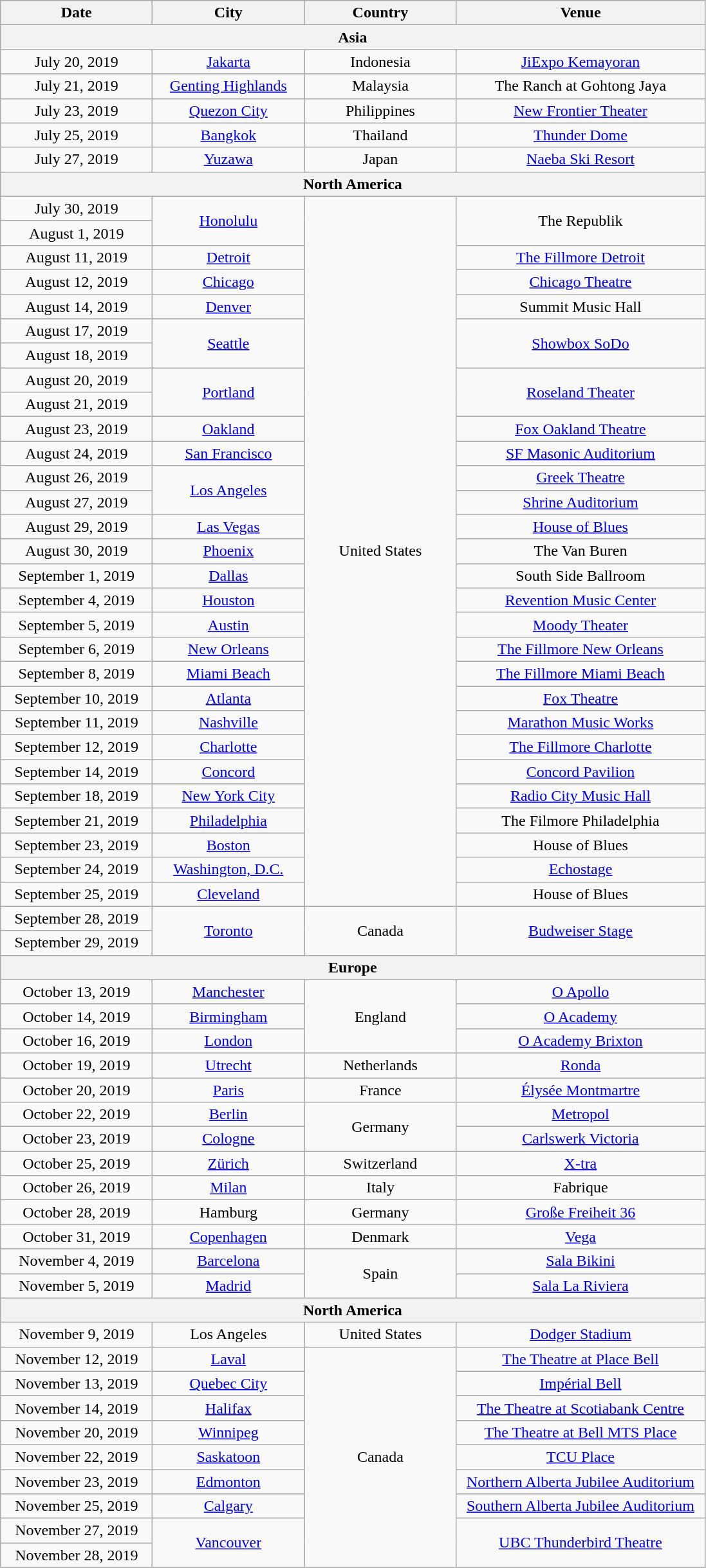<table class="wikitable" style="text-align:center;">
<tr>
<th style="width:150px;">Date</th>
<th style="width:150px;">City</th>
<th style="width:150px;">Country</th>
<th style="width:250px;">Venue</th>
</tr>
<tr>
<th colspan="4">Asia</th>
</tr>
<tr>
<td>July 20, 2019</td>
<td><a href='#'>Jakarta</a></td>
<td>Indonesia</td>
<td><a href='#'>JiExpo Kemayoran</a></td>
</tr>
<tr>
<td>July 21, 2019</td>
<td><a href='#'>Genting Highlands</a></td>
<td>Malaysia</td>
<td>The Ranch at Gohtong Jaya</td>
</tr>
<tr>
<td>July 23, 2019</td>
<td><a href='#'>Quezon City</a></td>
<td>Philippines</td>
<td><a href='#'>New Frontier Theater</a></td>
</tr>
<tr>
<td>July 25, 2019</td>
<td><a href='#'>Bangkok</a></td>
<td>Thailand</td>
<td><a href='#'>Thunder Dome</a></td>
</tr>
<tr>
<td>July 27, 2019</td>
<td><a href='#'>Yuzawa</a></td>
<td>Japan</td>
<td><a href='#'>Naeba Ski Resort</a></td>
</tr>
<tr>
<th colspan="4">North America</th>
</tr>
<tr>
<td>July 30, 2019</td>
<td rowspan="2"><a href='#'>Honolulu</a></td>
<td rowspan="29">United States</td>
<td rowspan="2">The Republik</td>
</tr>
<tr>
<td>August 1, 2019</td>
</tr>
<tr>
<td>August 11, 2019</td>
<td><a href='#'>Detroit</a></td>
<td><a href='#'>The Fillmore Detroit</a></td>
</tr>
<tr>
<td>August 12, 2019</td>
<td><a href='#'>Chicago</a></td>
<td><a href='#'>Chicago Theatre</a></td>
</tr>
<tr>
<td>August 14, 2019</td>
<td><a href='#'>Denver</a></td>
<td>Summit Music Hall</td>
</tr>
<tr>
<td>August 17, 2019</td>
<td rowspan="2"><a href='#'>Seattle</a></td>
<td rowspan="2"><a href='#'>Showbox SoDo</a></td>
</tr>
<tr>
<td>August 18, 2019</td>
</tr>
<tr>
<td>August 20, 2019</td>
<td rowspan="2"><a href='#'>Portland</a></td>
<td rowspan="2"><a href='#'>Roseland Theater</a></td>
</tr>
<tr>
<td>August 21, 2019</td>
</tr>
<tr>
<td>August 23, 2019</td>
<td><a href='#'>Oakland</a></td>
<td><a href='#'>Fox Oakland Theatre</a></td>
</tr>
<tr>
<td>August 24, 2019</td>
<td><a href='#'>San Francisco</a></td>
<td><a href='#'>SF Masonic Auditorium</a></td>
</tr>
<tr>
<td>August 26, 2019</td>
<td rowspan="2"><a href='#'>Los Angeles</a></td>
<td><a href='#'>Greek Theatre</a></td>
</tr>
<tr>
<td>August 27, 2019</td>
<td><a href='#'>Shrine Auditorium</a></td>
</tr>
<tr>
<td>August 29, 2019</td>
<td><a href='#'>Las Vegas</a></td>
<td><a href='#'>House of Blues</a></td>
</tr>
<tr>
<td>August 30, 2019</td>
<td><a href='#'>Phoenix</a></td>
<td>The Van Buren</td>
</tr>
<tr>
<td>September 1, 2019</td>
<td><a href='#'>Dallas</a></td>
<td>South Side Ballroom</td>
</tr>
<tr>
<td>September 4, 2019</td>
<td><a href='#'>Houston</a></td>
<td><a href='#'>Revention Music Center</a></td>
</tr>
<tr>
<td>September 5, 2019</td>
<td><a href='#'>Austin</a></td>
<td><a href='#'>Moody Theater</a></td>
</tr>
<tr>
<td>September 6, 2019</td>
<td><a href='#'>New Orleans</a></td>
<td><a href='#'>The Fillmore New Orleans</a></td>
</tr>
<tr>
<td>September 8, 2019</td>
<td><a href='#'>Miami Beach</a></td>
<td><a href='#'>The Fillmore Miami Beach</a></td>
</tr>
<tr>
<td>September 10, 2019</td>
<td><a href='#'>Atlanta</a></td>
<td><a href='#'>Fox Theatre</a></td>
</tr>
<tr>
<td>September 11, 2019</td>
<td><a href='#'>Nashville</a></td>
<td><a href='#'>Marathon Music Works</a></td>
</tr>
<tr>
<td>September 12, 2019</td>
<td><a href='#'>Charlotte</a></td>
<td><a href='#'>The Fillmore Charlotte</a></td>
</tr>
<tr>
<td>September 14, 2019</td>
<td><a href='#'>Concord</a></td>
<td><a href='#'>Concord Pavilion</a></td>
</tr>
<tr>
<td>September 18, 2019</td>
<td><a href='#'>New York City</a></td>
<td><a href='#'>Radio City Music Hall</a></td>
</tr>
<tr>
<td>September 21, 2019</td>
<td><a href='#'>Philadelphia</a></td>
<td>The Filmore Philadelphia</td>
</tr>
<tr>
<td>September 23, 2019</td>
<td><a href='#'>Boston</a></td>
<td>House of Blues</td>
</tr>
<tr>
<td>September 24, 2019</td>
<td><a href='#'>Washington, D.C.</a></td>
<td><a href='#'>Echostage</a></td>
</tr>
<tr>
<td>September 25, 2019</td>
<td><a href='#'>Cleveland</a></td>
<td>House of Blues</td>
</tr>
<tr>
<td>September 28, 2019</td>
<td rowspan="2"><a href='#'>Toronto</a></td>
<td rowspan="2">Canada</td>
<td rowspan="2"><a href='#'>Budweiser Stage</a></td>
</tr>
<tr>
<td>September 29, 2019</td>
</tr>
<tr>
<th colspan="4">Europe</th>
</tr>
<tr>
<td>October 13, 2019</td>
<td><a href='#'>Manchester</a></td>
<td rowspan="3">England</td>
<td><a href='#'>O Apollo</a></td>
</tr>
<tr>
<td>October 14, 2019</td>
<td><a href='#'>Birmingham</a></td>
<td><a href='#'>O Academy</a></td>
</tr>
<tr>
<td>October 16, 2019</td>
<td><a href='#'>London</a></td>
<td><a href='#'>O Academy Brixton</a></td>
</tr>
<tr>
<td>October 19, 2019</td>
<td><a href='#'>Utrecht</a></td>
<td>Netherlands</td>
<td><a href='#'>Ronda</a></td>
</tr>
<tr>
<td>October 20, 2019</td>
<td><a href='#'>Paris</a></td>
<td>France</td>
<td><a href='#'>Élysée Montmartre</a></td>
</tr>
<tr>
<td>October 22, 2019</td>
<td><a href='#'>Berlin</a></td>
<td rowspan="2">Germany</td>
<td><a href='#'>Metropol</a></td>
</tr>
<tr>
<td>October 23, 2019</td>
<td><a href='#'>Cologne</a></td>
<td><a href='#'>Carlswerk Victoria</a></td>
</tr>
<tr>
<td>October 25, 2019</td>
<td><a href='#'>Zürich</a></td>
<td>Switzerland</td>
<td><a href='#'>X-tra</a></td>
</tr>
<tr>
<td>October 26, 2019</td>
<td><a href='#'>Milan</a></td>
<td>Italy</td>
<td>Fabrique</td>
</tr>
<tr>
<td>October 28, 2019</td>
<td>Hamburg</td>
<td>Germany</td>
<td><a href='#'>Große Freiheit 36</a></td>
</tr>
<tr>
<td>October 31, 2019</td>
<td><a href='#'>Copenhagen</a></td>
<td>Denmark</td>
<td><a href='#'>Vega</a></td>
</tr>
<tr>
<td>November 4, 2019</td>
<td><a href='#'>Barcelona</a></td>
<td rowspan="2">Spain</td>
<td><a href='#'>Sala Bikini</a></td>
</tr>
<tr>
<td>November 5, 2019</td>
<td><a href='#'>Madrid</a></td>
<td><a href='#'>Sala La Riviera</a></td>
</tr>
<tr>
<th colspan="4">North America</th>
</tr>
<tr>
<td>November 9, 2019</td>
<td>Los Angeles</td>
<td>United States</td>
<td><a href='#'>Dodger Stadium</a></td>
</tr>
<tr>
<td>November 12, 2019</td>
<td><a href='#'>Laval</a></td>
<td rowspan="9">Canada</td>
<td><a href='#'>The Theatre at Place Bell</a></td>
</tr>
<tr>
<td>November 13, 2019</td>
<td><a href='#'>Quebec City</a></td>
<td><a href='#'>Impérial Bell</a></td>
</tr>
<tr>
<td>November 14, 2019</td>
<td><a href='#'>Halifax</a></td>
<td><a href='#'>The Theatre at Scotiabank Centre</a></td>
</tr>
<tr>
<td>November 20, 2019</td>
<td><a href='#'>Winnipeg</a></td>
<td><a href='#'>The Theatre at Bell MTS Place</a></td>
</tr>
<tr>
<td>November 22, 2019</td>
<td><a href='#'>Saskatoon</a></td>
<td><a href='#'>TCU Place</a></td>
</tr>
<tr>
<td>November 23, 2019</td>
<td><a href='#'>Edmonton</a></td>
<td><a href='#'>Northern Alberta Jubilee Auditorium</a></td>
</tr>
<tr>
<td>November 25, 2019</td>
<td><a href='#'>Calgary</a></td>
<td><a href='#'>Southern Alberta Jubilee Auditorium</a></td>
</tr>
<tr>
<td>November 27, 2019</td>
<td rowspan="2"><a href='#'>Vancouver</a></td>
<td rowspan="2"><a href='#'>UBC Thunderbird Theatre</a></td>
</tr>
<tr>
<td>November 28, 2019</td>
</tr>
<tr>
</tr>
</table>
